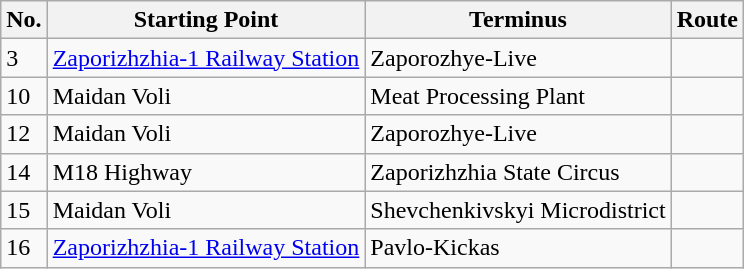<table class="wikitable">
<tr>
<th>No.</th>
<th>Starting Point</th>
<th>Terminus</th>
<th>Route</th>
</tr>
<tr>
<td>3</td>
<td><a href='#'>Zaporizhzhia-1 Railway Station</a></td>
<td>Zaporozhye-Live</td>
<td></td>
</tr>
<tr>
<td>10</td>
<td>Maidan Voli</td>
<td>Meat Processing Plant</td>
<td></td>
</tr>
<tr>
<td>12</td>
<td>Maidan Voli</td>
<td>Zaporozhye-Live</td>
<td></td>
</tr>
<tr>
<td>14</td>
<td>M18 Highway</td>
<td>Zaporizhzhia State Circus</td>
<td></td>
</tr>
<tr>
<td>15</td>
<td>Maidan Voli</td>
<td>Shevchenkivskyi Microdistrict</td>
<td></td>
</tr>
<tr>
<td>16</td>
<td><a href='#'>Zaporizhzhia-1 Railway Station</a></td>
<td>Pavlo-Kickas</td>
<td></td>
</tr>
</table>
